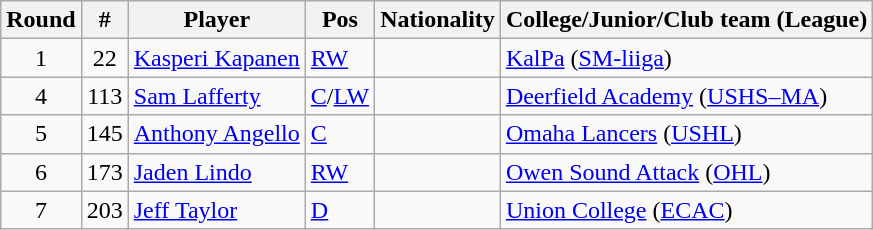<table class="wikitable">
<tr>
<th>Round</th>
<th>#</th>
<th>Player</th>
<th>Pos</th>
<th>Nationality</th>
<th>College/Junior/Club team (League)</th>
</tr>
<tr>
<td align=center>1</td>
<td align=center>22</td>
<td><a href='#'>Kasperi Kapanen</a></td>
<td><a href='#'>RW</a></td>
<td></td>
<td><a href='#'>KalPa</a> (<a href='#'>SM-liiga</a>)</td>
</tr>
<tr>
<td align=center>4</td>
<td align=center>113</td>
<td><a href='#'>Sam Lafferty</a></td>
<td><a href='#'>C</a>/<a href='#'>LW</a></td>
<td></td>
<td><a href='#'>Deerfield Academy</a> (<a href='#'>USHS–MA</a>)</td>
</tr>
<tr>
<td align=center>5</td>
<td align=center>145</td>
<td><a href='#'>Anthony Angello</a></td>
<td><a href='#'>C</a></td>
<td></td>
<td><a href='#'>Omaha Lancers</a> (<a href='#'>USHL</a>)</td>
</tr>
<tr>
<td align=center>6</td>
<td align=center>173</td>
<td><a href='#'>Jaden Lindo</a></td>
<td><a href='#'>RW</a></td>
<td></td>
<td><a href='#'>Owen Sound Attack</a> (<a href='#'>OHL</a>)</td>
</tr>
<tr>
<td align=center>7</td>
<td align=center>203</td>
<td><a href='#'>Jeff Taylor</a></td>
<td><a href='#'>D</a></td>
<td></td>
<td><a href='#'>Union College</a> (<a href='#'>ECAC</a>)</td>
</tr>
</table>
